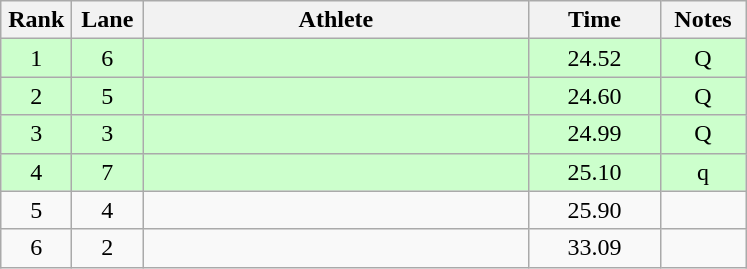<table class="wikitable sortable" style="text-align:center">
<tr>
<th width=40>Rank</th>
<th width=40>Lane</th>
<th width=250>Athlete</th>
<th width=80>Time</th>
<th width=50>Notes</th>
</tr>
<tr style="background:#cfc;">
<td>1</td>
<td>6</td>
<td align=left></td>
<td>24.52</td>
<td>Q</td>
</tr>
<tr style="background:#cfc;">
<td>2</td>
<td>5</td>
<td align=left></td>
<td>24.60</td>
<td>Q</td>
</tr>
<tr style="background:#cfc;">
<td>3</td>
<td>3</td>
<td align=left></td>
<td>24.99</td>
<td>Q</td>
</tr>
<tr style="background:#cfc;">
<td>4</td>
<td>7</td>
<td align=left></td>
<td>25.10</td>
<td>q</td>
</tr>
<tr>
<td>5</td>
<td>4</td>
<td align=left></td>
<td>25.90</td>
<td></td>
</tr>
<tr>
<td>6</td>
<td>2</td>
<td align=left></td>
<td>33.09</td>
<td></td>
</tr>
</table>
